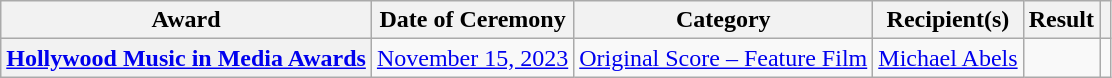<table class="wikitable plainrowheaders sortable">
<tr>
<th scope="col">Award</th>
<th scope="col">Date of Ceremony</th>
<th scope="col">Category</th>
<th scope="col">Recipient(s)</th>
<th scope="col">Result</th>
<th scope="col" class="unsortable"></th>
</tr>
<tr>
<th scope="row"><a href='#'>Hollywood Music in Media Awards</a></th>
<td><a href='#'>November 15, 2023</a></td>
<td><a href='#'>Original Score – Feature Film</a></td>
<td><a href='#'>Michael Abels</a></td>
<td></td>
<td align="center"><br></td>
</tr>
</table>
